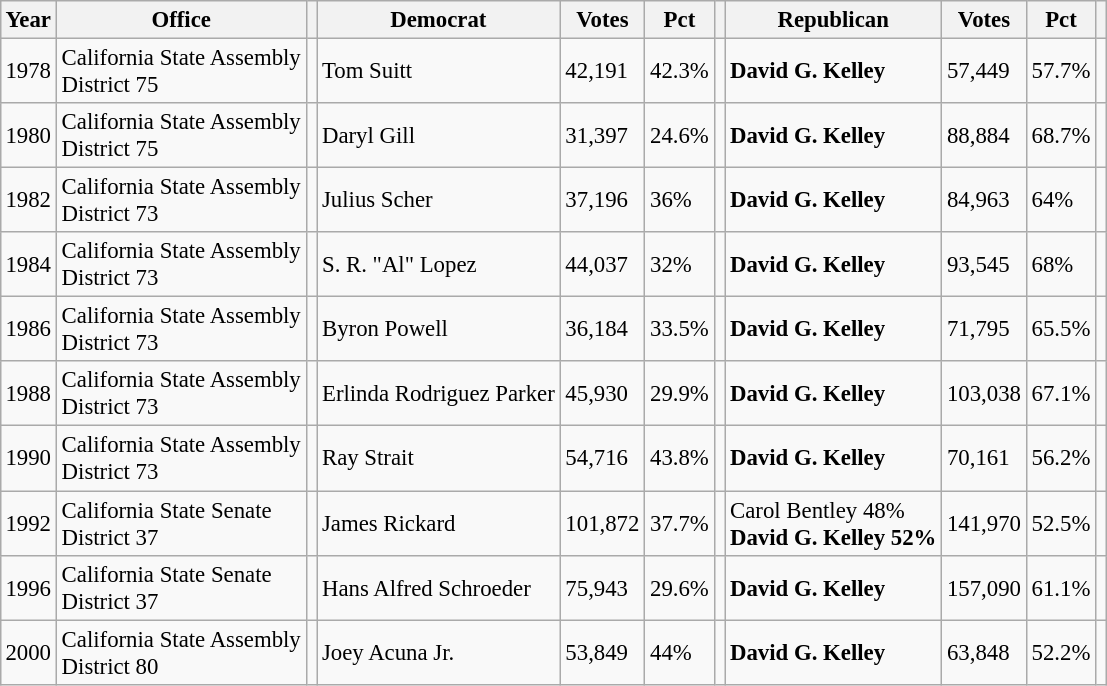<table class="wikitable" style="margin:0.5em ; font-size:95%">
<tr>
<th>Year</th>
<th>Office</th>
<th></th>
<th>Democrat</th>
<th>Votes</th>
<th>Pct</th>
<th></th>
<th>Republican</th>
<th>Votes</th>
<th>Pct</th>
<th></th>
</tr>
<tr>
<td>1978</td>
<td>California State Assembly<br> District 75</td>
<td></td>
<td>Tom Suitt</td>
<td>42,191</td>
<td>42.3%</td>
<td></td>
<td><strong>David G. Kelley</strong></td>
<td>57,449</td>
<td>57.7%</td>
<td></td>
</tr>
<tr>
<td>1980</td>
<td>California State Assembly<br> District 75</td>
<td></td>
<td>Daryl Gill</td>
<td>31,397</td>
<td>24.6%</td>
<td></td>
<td><strong>David G. Kelley</strong></td>
<td>88,884</td>
<td>68.7%</td>
<td></td>
</tr>
<tr>
<td>1982</td>
<td>California State Assembly<br> District 73</td>
<td></td>
<td>Julius Scher</td>
<td>37,196</td>
<td>36%</td>
<td></td>
<td><strong>David G. Kelley</strong></td>
<td>84,963</td>
<td>64%</td>
<td></td>
</tr>
<tr>
<td>1984</td>
<td>California State Assembly<br> District 73</td>
<td></td>
<td>S. R. "Al" Lopez</td>
<td>44,037</td>
<td>32%</td>
<td></td>
<td><strong>David G. Kelley</strong></td>
<td>93,545</td>
<td>68%</td>
<td></td>
</tr>
<tr>
<td>1986</td>
<td>California State Assembly<br> District 73</td>
<td></td>
<td>Byron Powell</td>
<td>36,184</td>
<td>33.5%</td>
<td></td>
<td><strong>David G. Kelley</strong></td>
<td>71,795</td>
<td>65.5%</td>
<td></td>
</tr>
<tr>
<td>1988</td>
<td>California State Assembly<br> District 73</td>
<td></td>
<td>Erlinda Rodriguez Parker</td>
<td>45,930</td>
<td>29.9%</td>
<td></td>
<td><strong>David G. Kelley</strong></td>
<td>103,038</td>
<td>67.1%</td>
<td></td>
</tr>
<tr>
<td>1990</td>
<td>California State Assembly<br> District 73</td>
<td></td>
<td>Ray Strait</td>
<td>54,716</td>
<td>43.8%</td>
<td></td>
<td><strong>David G. Kelley</strong></td>
<td>70,161</td>
<td>56.2%</td>
<td></td>
</tr>
<tr>
<td>1992</td>
<td>California State Senate<br> District 37</td>
<td></td>
<td>James Rickard</td>
<td>101,872</td>
<td>37.7%</td>
<td></td>
<td>Carol Bentley 48% <br><strong>David G. Kelley 52%</strong></td>
<td>141,970</td>
<td>52.5%</td>
<td></td>
</tr>
<tr>
<td>1996</td>
<td>California State Senate<br> District 37</td>
<td></td>
<td>Hans Alfred Schroeder</td>
<td>75,943</td>
<td>29.6%</td>
<td></td>
<td><strong>David G. Kelley</strong></td>
<td>157,090</td>
<td>61.1%</td>
<td></td>
</tr>
<tr>
<td>2000</td>
<td>California State Assembly<br> District 80</td>
<td></td>
<td>Joey Acuna Jr.</td>
<td>53,849</td>
<td>44%</td>
<td></td>
<td><strong>David G. Kelley</strong></td>
<td>63,848</td>
<td>52.2%</td>
<td></td>
</tr>
</table>
